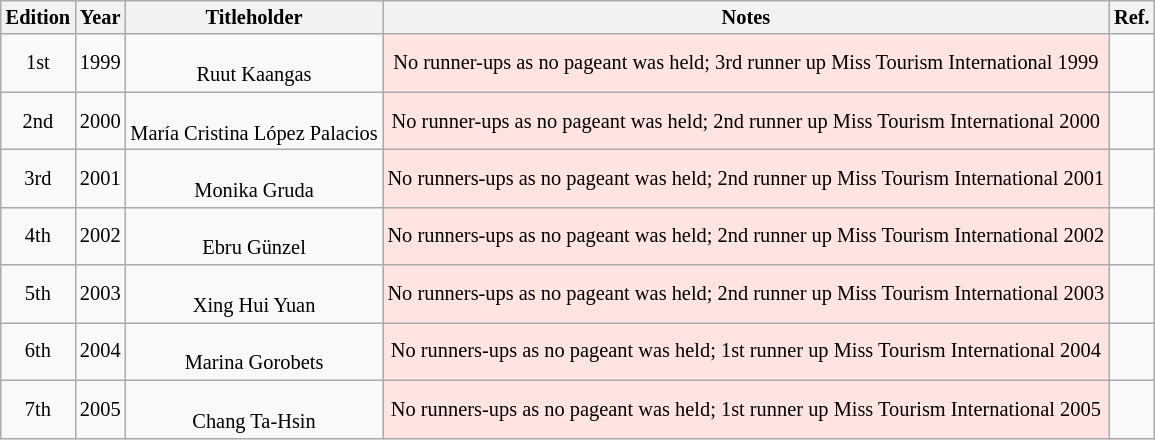<table class="wikitable sortable" style="font-size: 85%; text-align:center">
<tr>
<th>Edition</th>
<th>Year</th>
<th>Titleholder</th>
<th>Notes</th>
<th>Ref.</th>
</tr>
<tr>
<td>1st</td>
<td>1999</td>
<td><strong></strong><br>Ruut Kaangas</td>
<td bgcolor="#FFE4E1">No runner-ups as no pageant was held; 3rd runner up Miss Tourism International 1999</td>
<td></td>
</tr>
<tr>
<td>2nd</td>
<td>2000</td>
<td><strong></strong><br>María Cristina López Palacios</td>
<td bgcolor="#FFE4E1">No runner-ups as no pageant was held; 2nd runner up Miss Tourism International 2000</td>
<td></td>
</tr>
<tr>
<td>3rd</td>
<td>2001</td>
<td><strong></strong><br>Monika Gruda</td>
<td bgcolor="#FFE4E1">No runners-ups as no pageant was held; 2nd runner up Miss Tourism International 2001</td>
<td></td>
</tr>
<tr>
<td>4th</td>
<td>2002</td>
<td><strong></strong><br>Ebru Günzel</td>
<td bgcolor="#FFE4E1">No runners-ups as no pageant was held; 2nd runner up Miss Tourism International 2002</td>
<td></td>
</tr>
<tr>
<td>5th</td>
<td>2003</td>
<td><strong></strong><br>Xing Hui Yuan</td>
<td bgcolor="#FFE4E1">No runners-ups as no pageant was held; 2nd runner up Miss Tourism International 2003</td>
<td></td>
</tr>
<tr>
<td>6th</td>
<td>2004</td>
<td><strong></strong><br>Marina Gorobets</td>
<td bgcolor="#FFE4E1">No runners-ups as no pageant was held; 1st runner up Miss Tourism International 2004</td>
<td></td>
</tr>
<tr>
<td>7th</td>
<td>2005</td>
<td><strong></strong><br>Chang Ta-Hsin</td>
<td bgcolor="#FFE4E1">No runners-ups as no pageant was held; 1st runner up Miss Tourism International 2005</td>
<td></td>
</tr>
</table>
